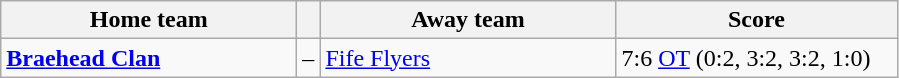<table class="wikitable">
<tr>
<th style="width:190px">Home team</th>
<th></th>
<th style="width:190px">Away team</th>
<th style="width:180px">Score</th>
</tr>
<tr>
<td><strong><a href='#'>Braehead Clan</a></strong></td>
<td>–</td>
<td><a href='#'>Fife Flyers</a></td>
<td>7:6 <a href='#'>OT</a> (0:2, 3:2, 3:2, 1:0)</td>
</tr>
</table>
